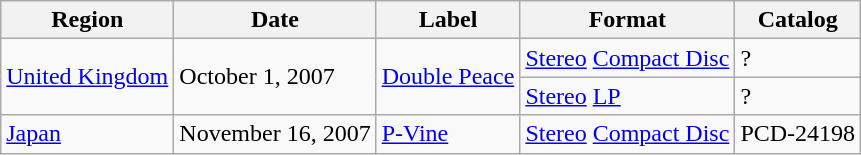<table class="wikitable">
<tr>
<th>Region</th>
<th>Date</th>
<th>Label</th>
<th>Format</th>
<th>Catalog</th>
</tr>
<tr>
<td rowspan="2"><a href='#'>United Kingdom</a></td>
<td rowspan="2">October 1, 2007</td>
<td rowspan="2"><a href='#'>Double Peace</a></td>
<td><a href='#'>Stereo</a> <a href='#'>Compact Disc</a></td>
<td>?</td>
</tr>
<tr>
<td><a href='#'>Stereo</a> <a href='#'>LP</a></td>
<td>?</td>
</tr>
<tr>
<td><a href='#'>Japan</a></td>
<td>November 16, 2007</td>
<td><a href='#'>P-Vine</a></td>
<td><a href='#'>Stereo</a> <a href='#'>Compact Disc</a></td>
<td>PCD-24198</td>
</tr>
</table>
